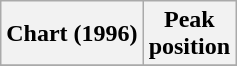<table class="wikitable sortable plainrowheaders" style="text-align:center">
<tr>
<th scope="col">Chart (1996)</th>
<th scope="col">Peak<br>position</th>
</tr>
<tr>
</tr>
</table>
